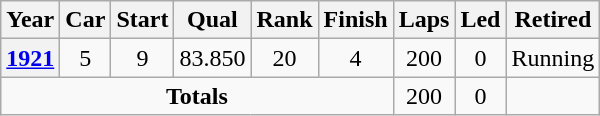<table class="wikitable" style="text-align:center">
<tr>
<th>Year</th>
<th>Car</th>
<th>Start</th>
<th>Qual</th>
<th>Rank</th>
<th>Finish</th>
<th>Laps</th>
<th>Led</th>
<th>Retired</th>
</tr>
<tr>
<th><a href='#'>1921</a></th>
<td>5</td>
<td>9</td>
<td>83.850</td>
<td>20</td>
<td>4</td>
<td>200</td>
<td>0</td>
<td>Running</td>
</tr>
<tr>
<td colspan=6><strong>Totals</strong></td>
<td>200</td>
<td>0</td>
<td></td>
</tr>
</table>
